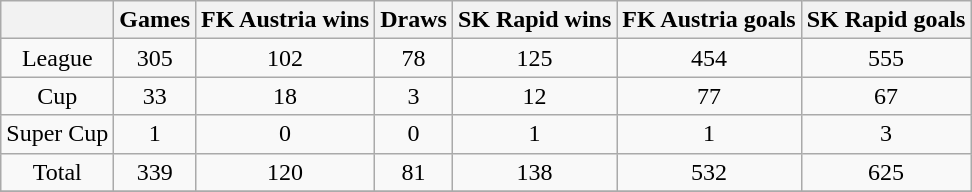<table class="wikitable" style="text-align: center">
<tr>
<th></th>
<th>Games</th>
<th>FK Austria wins</th>
<th>Draws</th>
<th>SK Rapid wins</th>
<th>FK Austria goals</th>
<th>SK Rapid goals</th>
</tr>
<tr>
<td>League</td>
<td>305</td>
<td>102</td>
<td>78</td>
<td>125</td>
<td>454</td>
<td>555</td>
</tr>
<tr>
<td>Cup</td>
<td>33</td>
<td>18</td>
<td>3</td>
<td>12</td>
<td>77</td>
<td>67</td>
</tr>
<tr>
<td>Super Cup</td>
<td>1</td>
<td>0</td>
<td>0</td>
<td>1</td>
<td>1</td>
<td>3</td>
</tr>
<tr>
<td>Total</td>
<td>339</td>
<td>120</td>
<td>81</td>
<td>138</td>
<td>532</td>
<td>625</td>
</tr>
<tr>
</tr>
</table>
